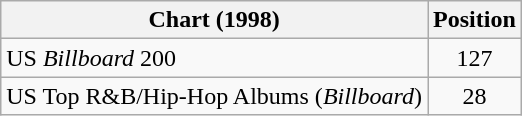<table class="wikitable sortable plainrowheaders">
<tr>
<th>Chart (1998)</th>
<th>Position</th>
</tr>
<tr>
<td>US <em>Billboard</em> 200</td>
<td align="center">127</td>
</tr>
<tr>
<td>US Top R&B/Hip-Hop Albums (<em>Billboard</em>)</td>
<td align="center">28</td>
</tr>
</table>
